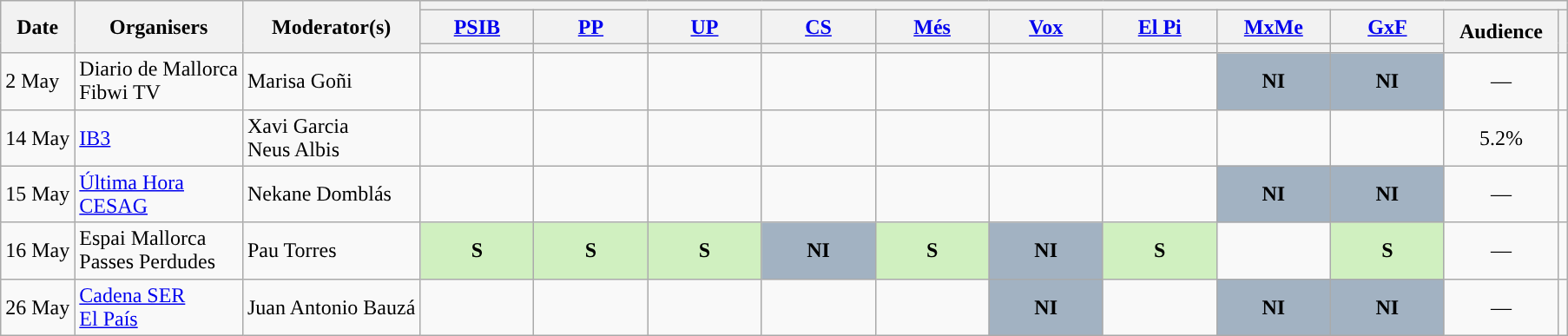<table class="wikitable" style="text-align:center;">
<tr>
<th rowspan="3">Date</th>
<th rowspan="3">Organisers</th>
<th rowspan="3">Moderator(s)</th>
<th colspan="11">        </th>
</tr>
<tr>
<th scope="col" style="width:5em;"><a href='#'>PSIB</a></th>
<th scope="col" style="width:5em;"><a href='#'>PP</a></th>
<th scope="col" style="width:5em;"><a href='#'>UP</a></th>
<th scope="col" style="width:5em;"><a href='#'>CS</a></th>
<th scope="col" style="width:5em;"><a href='#'>Més</a></th>
<th scope="col" style="width:5em;"><a href='#'>Vox</a></th>
<th scope="col" style="width:5em;"><a href='#'>El Pi</a></th>
<th scope="col" style="width:5em;"><a href='#'>MxMe</a></th>
<th scope="col" style="width:5em;"><a href='#'>GxF</a></th>
<th rowspan="2" scope="col" style="width:5em;">Audience</th>
<th rowspan="2"></th>
</tr>
<tr>
<th style="color:inherit;background:"></th>
<th style="color:inherit;background:"></th>
<th style="color:inherit;background:"></th>
<th style="color:inherit;background:"></th>
<th style="color:inherit;background:"></th>
<th style="color:inherit;background:"></th>
<th style="color:inherit;background:"></th>
<th style="color:inherit;background:"></th>
<th style="color:inherit;background:"></th>
</tr>
<tr>
<td style="white-space:nowrap; text-align:left;">2 May</td>
<td style="white-space:nowrap; text-align:left;">Diario de Mallorca<br>Fibwi TV</td>
<td style="white-space:nowrap; text-align:left;">Marisa Goñi</td>
<td></td>
<td></td>
<td></td>
<td></td>
<td></td>
<td></td>
<td></td>
<td style="background:#A2B2C2;"><strong>NI</strong></td>
<td style="background:#A2B2C2;"><strong>NI</strong></td>
<td>—</td>
<td></td>
</tr>
<tr>
<td style="white-space:nowrap; text-align:left;">14 May</td>
<td style="white-space:nowrap; text-align:left;"><a href='#'>IB3</a></td>
<td style="white-space:nowrap; text-align:left;">Xavi Garcia<br>Neus Albis</td>
<td></td>
<td></td>
<td></td>
<td></td>
<td></td>
<td></td>
<td></td>
<td></td>
<td></td>
<td>5.2%<br></td>
<td><br></td>
</tr>
<tr>
<td style="white-space:nowrap; text-align:left;">15 May</td>
<td style="white-space:nowrap; text-align:left;"><a href='#'>Última Hora</a><br><a href='#'>CESAG</a></td>
<td style="white-space:nowrap; text-align:left;">Nekane Domblás</td>
<td></td>
<td></td>
<td></td>
<td></td>
<td></td>
<td></td>
<td></td>
<td style="background:#A2B2C2;"><strong>NI</strong></td>
<td style="background:#A2B2C2;"><strong>NI</strong></td>
<td>—</td>
<td></td>
</tr>
<tr>
<td style="white-space:nowrap; text-align:left;">16 May</td>
<td style="white-space:nowrap; text-align:left;">Espai Mallorca<br>Passes Perdudes</td>
<td style="white-space:nowrap; text-align:left;">Pau Torres</td>
<td style="background:#D0F0C0;"><strong>S</strong><br></td>
<td style="background:#D0F0C0;"><strong>S</strong><br></td>
<td style="background:#D0F0C0;"><strong>S</strong><br></td>
<td style="background:#A2B2C2;"><strong>NI</strong></td>
<td style="background:#D0F0C0;"><strong>S</strong><br></td>
<td style="background:#A2B2C2;"><strong>NI</strong></td>
<td style="background:#D0F0C0;"><strong>S</strong><br></td>
<td></td>
<td style="background:#D0F0C0;"><strong>S</strong><br></td>
<td>—</td>
<td></td>
</tr>
<tr>
<td style="white-space:nowrap; text-align:left;">26 May</td>
<td style="white-space:nowrap; text-align:left;"><a href='#'>Cadena SER</a><br><a href='#'>El País</a></td>
<td style="white-space:nowrap; text-align:left;">Juan Antonio Bauzá</td>
<td></td>
<td></td>
<td></td>
<td></td>
<td></td>
<td style="background:#A2B2C2;"><strong>NI</strong></td>
<td></td>
<td style="background:#A2B2C2;"><strong>NI</strong></td>
<td style="background:#A2B2C2;"><strong>NI</strong></td>
<td>—</td>
<td></td>
</tr>
</table>
